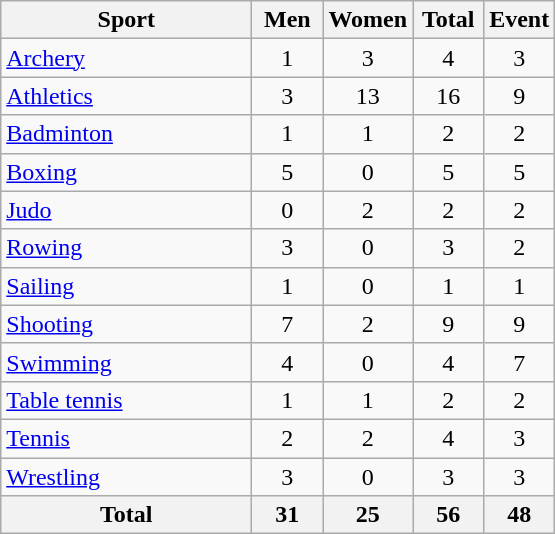<table class="wikitable sortable" style="text-align:center">
<tr>
<th width=160>Sport</th>
<th width=40>Men</th>
<th width=40>Women</th>
<th width=40>Total</th>
<th width=40>Event</th>
</tr>
<tr>
<td align=left><a href='#'>Archery</a></td>
<td>1</td>
<td>3</td>
<td>4</td>
<td>3</td>
</tr>
<tr>
<td align=left><a href='#'>Athletics</a></td>
<td>3</td>
<td>13</td>
<td>16</td>
<td>9</td>
</tr>
<tr>
<td align=left><a href='#'>Badminton</a></td>
<td>1</td>
<td>1</td>
<td>2</td>
<td>2</td>
</tr>
<tr>
<td align=left><a href='#'>Boxing</a></td>
<td>5</td>
<td>0</td>
<td>5</td>
<td>5</td>
</tr>
<tr>
<td align=left><a href='#'>Judo</a></td>
<td>0</td>
<td>2</td>
<td>2</td>
<td>2</td>
</tr>
<tr>
<td align=left><a href='#'>Rowing</a></td>
<td>3</td>
<td>0</td>
<td>3</td>
<td>2</td>
</tr>
<tr>
<td align=left><a href='#'>Sailing</a></td>
<td>1</td>
<td>0</td>
<td>1</td>
<td>1</td>
</tr>
<tr>
<td align=left><a href='#'>Shooting</a></td>
<td>7</td>
<td>2</td>
<td>9</td>
<td>9</td>
</tr>
<tr>
<td align=left><a href='#'>Swimming</a></td>
<td>4</td>
<td>0</td>
<td>4</td>
<td>7</td>
</tr>
<tr>
<td align=left><a href='#'>Table tennis</a></td>
<td>1</td>
<td>1</td>
<td>2</td>
<td>2</td>
</tr>
<tr>
<td align=left><a href='#'>Tennis</a></td>
<td>2</td>
<td>2</td>
<td>4</td>
<td>3</td>
</tr>
<tr>
<td align=left><a href='#'>Wrestling</a></td>
<td>3</td>
<td>0</td>
<td>3</td>
<td>3</td>
</tr>
<tr>
<th>Total</th>
<th>31</th>
<th>25</th>
<th>56</th>
<th>48</th>
</tr>
</table>
